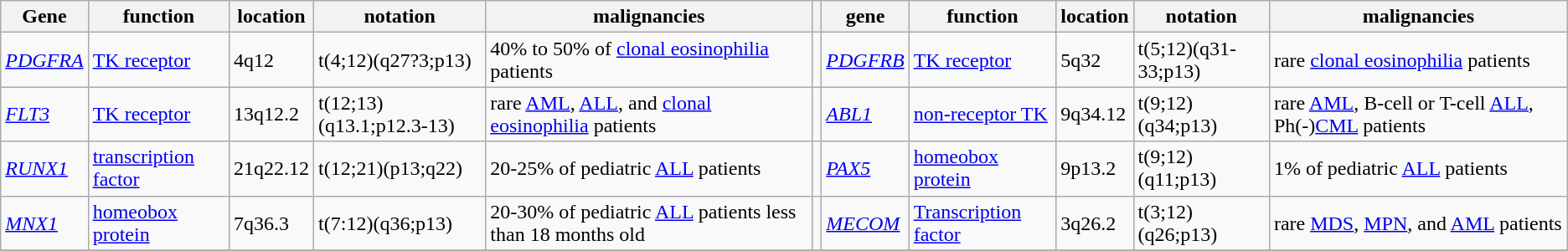<table class="wikitable">
<tr>
<th>Gene</th>
<th>function</th>
<th>location</th>
<th>notation</th>
<th>malignancies</th>
<th></th>
<th>gene</th>
<th>function</th>
<th>location</th>
<th>notation</th>
<th>malignancies</th>
</tr>
<tr>
<td><em><a href='#'>PDGFRA</a></em></td>
<td><a href='#'>TK receptor</a></td>
<td>4q12</td>
<td>t(4;12)(q27?3;p13)</td>
<td>40% to 50% of <a href='#'>clonal eosinophilia</a> patients</td>
<td></td>
<td><em><a href='#'>PDGFRB</a></em></td>
<td><a href='#'>TK receptor</a></td>
<td>5q32</td>
<td>t(5;12)(q31-33;p13)</td>
<td>rare <a href='#'>clonal eosinophilia</a> patients</td>
</tr>
<tr>
<td><em><a href='#'>FLT3</a></em></td>
<td><a href='#'>TK receptor</a></td>
<td>13q12.2</td>
<td>t(12;13)(q13.1;p12.3-13)</td>
<td>rare <a href='#'>AML</a>, <a href='#'>ALL</a>, and <a href='#'>clonal eosinophilia</a> patients</td>
<td></td>
<td><em><a href='#'>ABL1</a></em></td>
<td><a href='#'>non-receptor TK</a></td>
<td>9q34.12</td>
<td>t(9;12)(q34;p13)</td>
<td>rare <a href='#'>AML</a>, B-cell or T-cell <a href='#'>ALL</a>, Ph(-)<a href='#'>CML</a> patients</td>
</tr>
<tr>
<td><em><a href='#'>RUNX1</a></em></td>
<td><a href='#'>transcription factor</a></td>
<td>21q22.12</td>
<td>t(12;21)(p13;q22)</td>
<td>20-25% of pediatric <a href='#'>ALL</a> patients</td>
<td></td>
<td><em><a href='#'>PAX5</a></em></td>
<td><a href='#'>homeobox protein</a></td>
<td>9p13.2</td>
<td>t(9;12)(q11;p13)</td>
<td>1% of pediatric <a href='#'>ALL</a> patients</td>
</tr>
<tr>
<td><em><a href='#'>MNX1</a></em></td>
<td><a href='#'>homeobox protein</a></td>
<td>7q36.3</td>
<td>t(7:12)(q36;p13)</td>
<td>20-30% of pediatric <a href='#'>ALL</a> patients less than 18 months old</td>
<td></td>
<td><em><a href='#'>MECOM</a></em></td>
<td><a href='#'>Transcription factor</a></td>
<td>3q26.2</td>
<td>t(3;12)(q26;p13)</td>
<td>rare <a href='#'>MDS</a>, <a href='#'>MPN</a>, and <a href='#'>AML</a> patients</td>
</tr>
<tr>
</tr>
</table>
